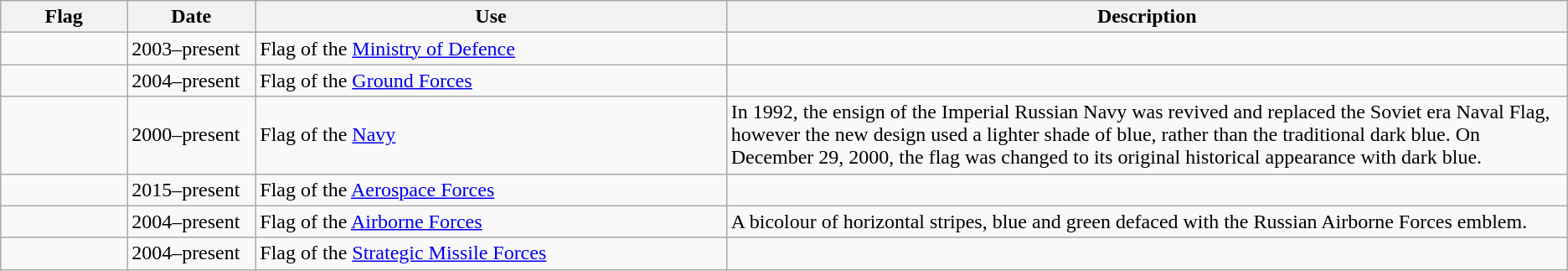<table class="wikitable">
<tr>
<th width="100">Flag</th>
<th width="100">Date</th>
<th width="400">Use</th>
<th width="725">Description</th>
</tr>
<tr>
<td></td>
<td>2003–present</td>
<td>Flag of the <a href='#'>Ministry of Defence</a></td>
<td></td>
</tr>
<tr>
<td></td>
<td>2004–present</td>
<td>Flag of the <a href='#'>Ground Forces</a></td>
<td></td>
</tr>
<tr>
<td></td>
<td>2000–present</td>
<td>Flag of the <a href='#'>Navy</a></td>
<td>In 1992, the ensign of the Imperial Russian Navy was revived and replaced the Soviet era Naval Flag, however the new design used a lighter shade of blue, rather than the traditional dark blue. On December 29, 2000, the flag was changed to its original historical appearance with dark blue.</td>
</tr>
<tr>
<td></td>
<td>2015–present</td>
<td>Flag of the <a href='#'>Aerospace Forces</a></td>
<td></td>
</tr>
<tr>
<td></td>
<td>2004–present</td>
<td>Flag of the <a href='#'>Airborne Forces</a></td>
<td>A bicolour of horizontal stripes, blue and green defaced with the Russian Airborne Forces emblem.</td>
</tr>
<tr>
<td></td>
<td>2004–present</td>
<td>Flag of the <a href='#'>Strategic Missile Forces</a></td>
<td></td>
</tr>
</table>
